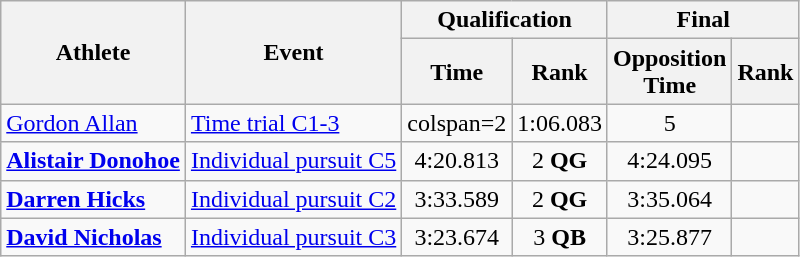<table class=wikitable>
<tr>
<th rowspan="2">Athlete</th>
<th rowspan="2">Event</th>
<th colspan="2">Qualification</th>
<th colspan="2">Final</th>
</tr>
<tr>
<th>Time</th>
<th>Rank</th>
<th>Opposition<br>Time</th>
<th>Rank</th>
</tr>
<tr align=center>
<td align=left><a href='#'>Gordon Allan</a></td>
<td align=left><a href='#'>Time trial C1-3</a></td>
<td>colspan=2 </td>
<td>1:06.083</td>
<td>5</td>
</tr>
<tr align=center>
<td align=left><strong><a href='#'>Alistair Donohoe</a></strong></td>
<td align=left><a href='#'>Individual pursuit C5</a></td>
<td>4:20.813</td>
<td>2 <strong>QG</strong></td>
<td>4:24.095</td>
<td></td>
</tr>
<tr align=center>
<td align=left><strong><a href='#'>Darren Hicks</a> </strong></td>
<td align=left><a href='#'>Individual pursuit C2</a></td>
<td>3:33.589</td>
<td>2 <strong>QG</strong></td>
<td>3:35.064</td>
<td></td>
</tr>
<tr align=center>
<td align=left><strong><a href='#'>David Nicholas</a></strong></td>
<td align=left><a href='#'>Individual pursuit C3</a></td>
<td>3:23.674</td>
<td>3 <strong>QB</strong></td>
<td>3:25.877</td>
<td></td>
</tr>
</table>
